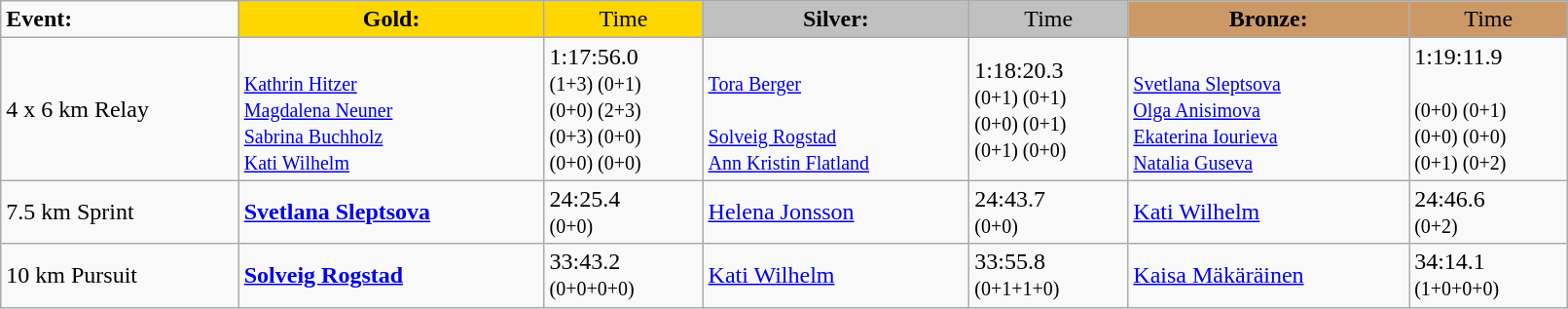<table class="wikitable" width=85%>
<tr>
<td><strong>Event:</strong></td>
<td style="text-align:center;background-color:gold;"><strong>Gold:</strong></td>
<td style="text-align:center;background-color:gold;">Time</td>
<td style="text-align:center;background-color:silver;"><strong>Silver:</strong></td>
<td style="text-align:center;background-color:silver;">Time</td>
<td style="text-align:center;background-color:#CC9966;"><strong>Bronze:</strong></td>
<td style="text-align:center;background-color:#CC9966;">Time</td>
</tr>
<tr>
<td>4 x 6 km Relay<br></td>
<td><strong></strong>  <br><small><a href='#'>Kathrin Hitzer</a><br><a href='#'>Magdalena Neuner</a><br><a href='#'>Sabrina Buchholz</a><br><a href='#'>Kati Wilhelm</a></small></td>
<td>1:17:56.0<br><small>(1+3) (0+1)<br>(0+0) (2+3)<br>(0+3) (0+0)<br>(0+0) (0+0)</small></td>
<td>  <br><small><a href='#'>Tora Berger</a><br><br><a href='#'>Solveig Rogstad</a><br><a href='#'>Ann Kristin Flatland</a></small></td>
<td>1:18:20.3<br><small>(0+1) (0+1)<br>(0+0) (0+1)<br>(0+1) (0+0)<br></small></td>
<td>  <br><small><a href='#'>Svetlana Sleptsova</a><br><a href='#'>Olga Anisimova</a><br><a href='#'>Ekaterina Iourieva</a><br><a href='#'>Natalia Guseva</a></small></td>
<td>1:19:11.9<br><small><br>(0+0) (0+1)<br>(0+0) (0+0)<br>(0+1) (0+2)</small></td>
</tr>
<tr>
<td>7.5 km Sprint<br></td>
<td><strong><a href='#'>Svetlana Sleptsova</a></strong><br><small></small></td>
<td>24:25.4<br><small>(0+0)</small></td>
<td><a href='#'>Helena Jonsson</a><br><small></small></td>
<td>24:43.7<br><small>(0+0)</small></td>
<td><a href='#'>Kati Wilhelm</a><br><small></small></td>
<td>24:46.6<br><small>(0+2)</small></td>
</tr>
<tr>
<td>10 km Pursuit<br></td>
<td><strong><a href='#'>Solveig Rogstad</a></strong><br><small></small></td>
<td>33:43.2<br><small>(0+0+0+0)</small></td>
<td><a href='#'>Kati Wilhelm</a><br><small></small></td>
<td>33:55.8<br><small>(0+1+1+0)</small></td>
<td><a href='#'>Kaisa Mäkäräinen</a><br><small></small></td>
<td>34:14.1<br><small>(1+0+0+0)</small></td>
</tr>
</table>
